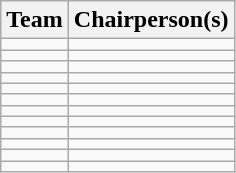<table class="wikitable sortable" style="text-align: left;">
<tr>
<th>Team</th>
<th>Chairperson(s)</th>
</tr>
<tr>
<td><strong></strong></td>
<td {{nobreak></td>
</tr>
<tr>
<td><strong></strong></td>
<td></td>
</tr>
<tr>
<td><strong></strong></td>
<td></td>
</tr>
<tr>
<td><strong></strong></td>
<td></td>
</tr>
<tr>
<td><strong></strong></td>
<td></td>
</tr>
<tr>
<td><strong></strong></td>
<td></td>
</tr>
<tr>
<td><strong></strong></td>
<td></td>
</tr>
<tr>
<td><strong></strong></td>
<td></td>
</tr>
<tr>
<td><strong></strong></td>
<td {{nobreak></td>
</tr>
<tr>
<td><strong></strong></td>
<td {{nobreak></td>
</tr>
<tr>
<td><strong></strong></td>
<td {{nobreak></td>
</tr>
<tr>
<td><strong></strong></td>
<td {{nobreak></td>
</tr>
</table>
